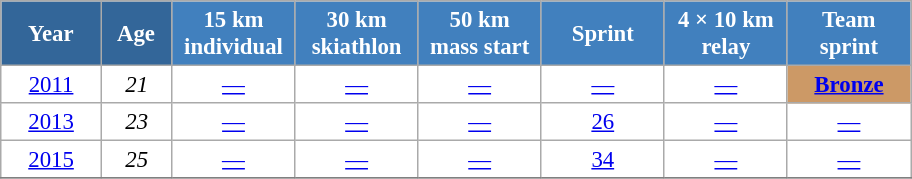<table class="wikitable" style="font-size:95%; text-align:center; border:grey solid 1px; border-collapse:collapse; background:#ffffff;">
<tr>
<th style="background-color:#369; color:white; width:60px;"> Year </th>
<th style="background-color:#369; color:white; width:40px;"> Age </th>
<th style="background-color:#4180be; color:white; width:75px;"> 15 km <br> individual </th>
<th style="background-color:#4180be; color:white; width:75px;"> 30 km <br> skiathlon </th>
<th style="background-color:#4180be; color:white; width:75px;"> 50 km <br> mass start </th>
<th style="background-color:#4180be; color:white; width:75px;"> Sprint </th>
<th style="background-color:#4180be; color:white; width:75px;"> 4 × 10 km <br> relay </th>
<th style="background-color:#4180be; color:white; width:75px;"> Team <br> sprint </th>
</tr>
<tr>
<td><a href='#'>2011</a></td>
<td><em>21</em></td>
<td><a href='#'>—</a></td>
<td><a href='#'>—</a></td>
<td><a href='#'>—</a></td>
<td><a href='#'>—</a></td>
<td><a href='#'>—</a></td>
<td style="background:#c96;"><a href='#'><strong>Bronze</strong></a></td>
</tr>
<tr>
<td><a href='#'>2013</a></td>
<td><em>23</em></td>
<td><a href='#'>—</a></td>
<td><a href='#'>—</a></td>
<td><a href='#'>—</a></td>
<td><a href='#'>26</a></td>
<td><a href='#'>—</a></td>
<td><a href='#'>—</a></td>
</tr>
<tr>
<td><a href='#'>2015</a></td>
<td><em>25</em></td>
<td><a href='#'>—</a></td>
<td><a href='#'>—</a></td>
<td><a href='#'>—</a></td>
<td><a href='#'>34</a></td>
<td><a href='#'>—</a></td>
<td><a href='#'>—</a></td>
</tr>
<tr>
</tr>
</table>
